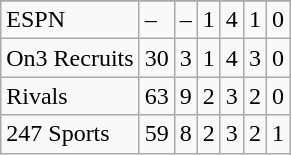<table class="wikitable">
<tr>
</tr>
<tr>
<td>ESPN</td>
<td>–</td>
<td>–</td>
<td>1</td>
<td>4</td>
<td>1</td>
<td>0</td>
</tr>
<tr>
<td>On3 Recruits</td>
<td>30</td>
<td>3</td>
<td>1</td>
<td>4</td>
<td>3</td>
<td>0</td>
</tr>
<tr>
<td>Rivals</td>
<td>63</td>
<td>9</td>
<td>2</td>
<td>3</td>
<td>2</td>
<td>0</td>
</tr>
<tr>
<td>247 Sports</td>
<td>59</td>
<td>8</td>
<td>2</td>
<td>3</td>
<td>2</td>
<td>1</td>
</tr>
</table>
